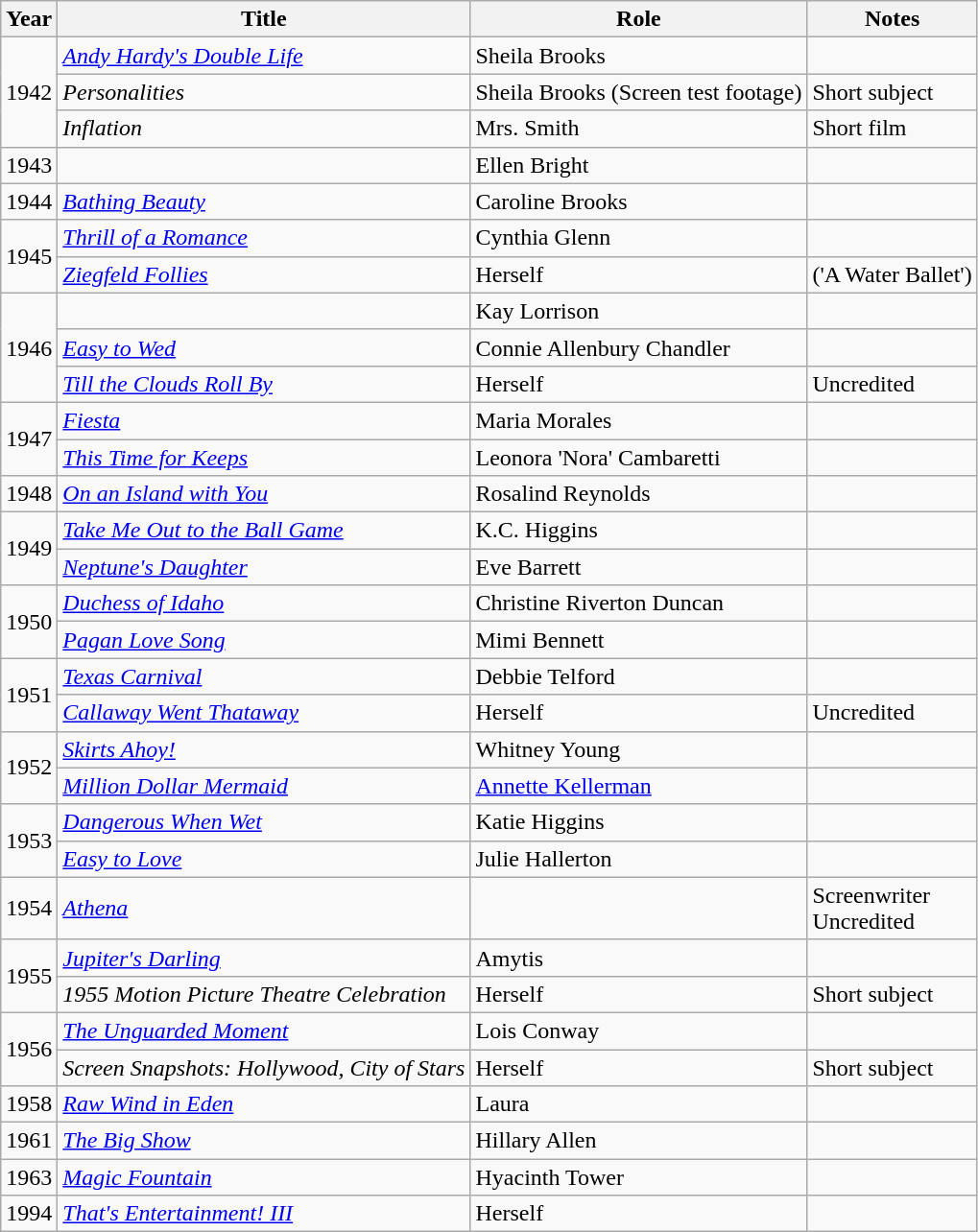<table class="wikitable sortable">
<tr>
<th>Year</th>
<th>Title</th>
<th>Role</th>
<th class="unsortable">Notes</th>
</tr>
<tr>
<td rowspan=3>1942</td>
<td><em><a href='#'>Andy Hardy's Double Life</a></em></td>
<td>Sheila Brooks</td>
<td></td>
</tr>
<tr>
<td><em>Personalities</em></td>
<td>Sheila Brooks (Screen test footage)</td>
<td>Short subject</td>
</tr>
<tr>
<td><em>Inflation</em></td>
<td>Mrs. Smith</td>
<td>Short film</td>
</tr>
<tr>
<td>1943</td>
<td><em></em></td>
<td>Ellen Bright</td>
<td></td>
</tr>
<tr>
<td>1944</td>
<td><em><a href='#'>Bathing Beauty</a></em></td>
<td>Caroline Brooks</td>
<td></td>
</tr>
<tr>
<td rowspan=2>1945</td>
<td><em><a href='#'>Thrill of a Romance</a></em></td>
<td>Cynthia Glenn</td>
<td></td>
</tr>
<tr>
<td><em><a href='#'>Ziegfeld Follies</a></em></td>
<td>Herself</td>
<td>('A Water Ballet')</td>
</tr>
<tr>
<td rowspan=3>1946</td>
<td><em></em></td>
<td>Kay Lorrison</td>
<td></td>
</tr>
<tr>
<td><em><a href='#'>Easy to Wed</a></em></td>
<td>Connie Allenbury Chandler</td>
<td></td>
</tr>
<tr>
<td><em><a href='#'>Till the Clouds Roll By</a></em></td>
<td>Herself</td>
<td>Uncredited</td>
</tr>
<tr>
<td rowspan=2>1947</td>
<td><em><a href='#'>Fiesta</a></em></td>
<td>Maria Morales</td>
<td></td>
</tr>
<tr>
<td><em><a href='#'>This Time for Keeps</a></em></td>
<td>Leonora 'Nora' Cambaretti</td>
<td></td>
</tr>
<tr>
<td>1948</td>
<td><em><a href='#'>On an Island with You</a></em></td>
<td>Rosalind Reynolds</td>
<td></td>
</tr>
<tr>
<td rowspan=2>1949</td>
<td><em><a href='#'>Take Me Out to the Ball Game</a></em></td>
<td>K.C. Higgins</td>
<td></td>
</tr>
<tr>
<td><em><a href='#'>Neptune's Daughter</a></em></td>
<td>Eve Barrett</td>
<td></td>
</tr>
<tr>
<td rowspan=2>1950</td>
<td><em><a href='#'>Duchess of Idaho</a></em></td>
<td>Christine Riverton Duncan</td>
<td></td>
</tr>
<tr>
<td><em><a href='#'>Pagan Love Song</a></em></td>
<td>Mimi Bennett</td>
<td></td>
</tr>
<tr>
<td rowspan=2>1951</td>
<td><em><a href='#'>Texas Carnival</a></em></td>
<td>Debbie Telford</td>
<td></td>
</tr>
<tr>
<td><em><a href='#'>Callaway Went Thataway</a></em></td>
<td>Herself</td>
<td>Uncredited</td>
</tr>
<tr>
<td rowspan=2>1952</td>
<td><em><a href='#'>Skirts Ahoy!</a></em></td>
<td>Whitney Young</td>
<td></td>
</tr>
<tr>
<td><em><a href='#'>Million Dollar Mermaid</a></em></td>
<td><a href='#'>Annette Kellerman</a></td>
<td></td>
</tr>
<tr>
<td rowspan=2>1953</td>
<td><em><a href='#'>Dangerous When Wet</a></em></td>
<td>Katie Higgins</td>
<td></td>
</tr>
<tr>
<td><em><a href='#'>Easy to Love</a></em></td>
<td>Julie Hallerton</td>
<td></td>
</tr>
<tr>
<td>1954</td>
<td><em><a href='#'>Athena</a></em></td>
<td></td>
<td>Screenwriter<br>Uncredited</td>
</tr>
<tr>
<td rowspan=2>1955</td>
<td><em><a href='#'>Jupiter's Darling</a></em></td>
<td>Amytis</td>
<td></td>
</tr>
<tr>
<td><em>1955 Motion Picture Theatre Celebration</em></td>
<td>Herself</td>
<td>Short subject</td>
</tr>
<tr>
<td rowspan=2>1956</td>
<td><em><a href='#'>The Unguarded Moment</a></em></td>
<td>Lois Conway</td>
<td></td>
</tr>
<tr>
<td><em>Screen Snapshots: Hollywood, City of Stars</em></td>
<td>Herself</td>
<td>Short subject</td>
</tr>
<tr>
<td>1958</td>
<td><em><a href='#'>Raw Wind in Eden</a></em></td>
<td>Laura</td>
<td></td>
</tr>
<tr>
<td>1961</td>
<td><em><a href='#'>The Big Show</a></em></td>
<td>Hillary Allen</td>
<td></td>
</tr>
<tr>
<td>1963</td>
<td><em><a href='#'>Magic Fountain</a></em></td>
<td>Hyacinth Tower</td>
<td></td>
</tr>
<tr>
<td>1994</td>
<td><em><a href='#'>That's Entertainment! III</a></em></td>
<td>Herself</td>
<td></td>
</tr>
</table>
